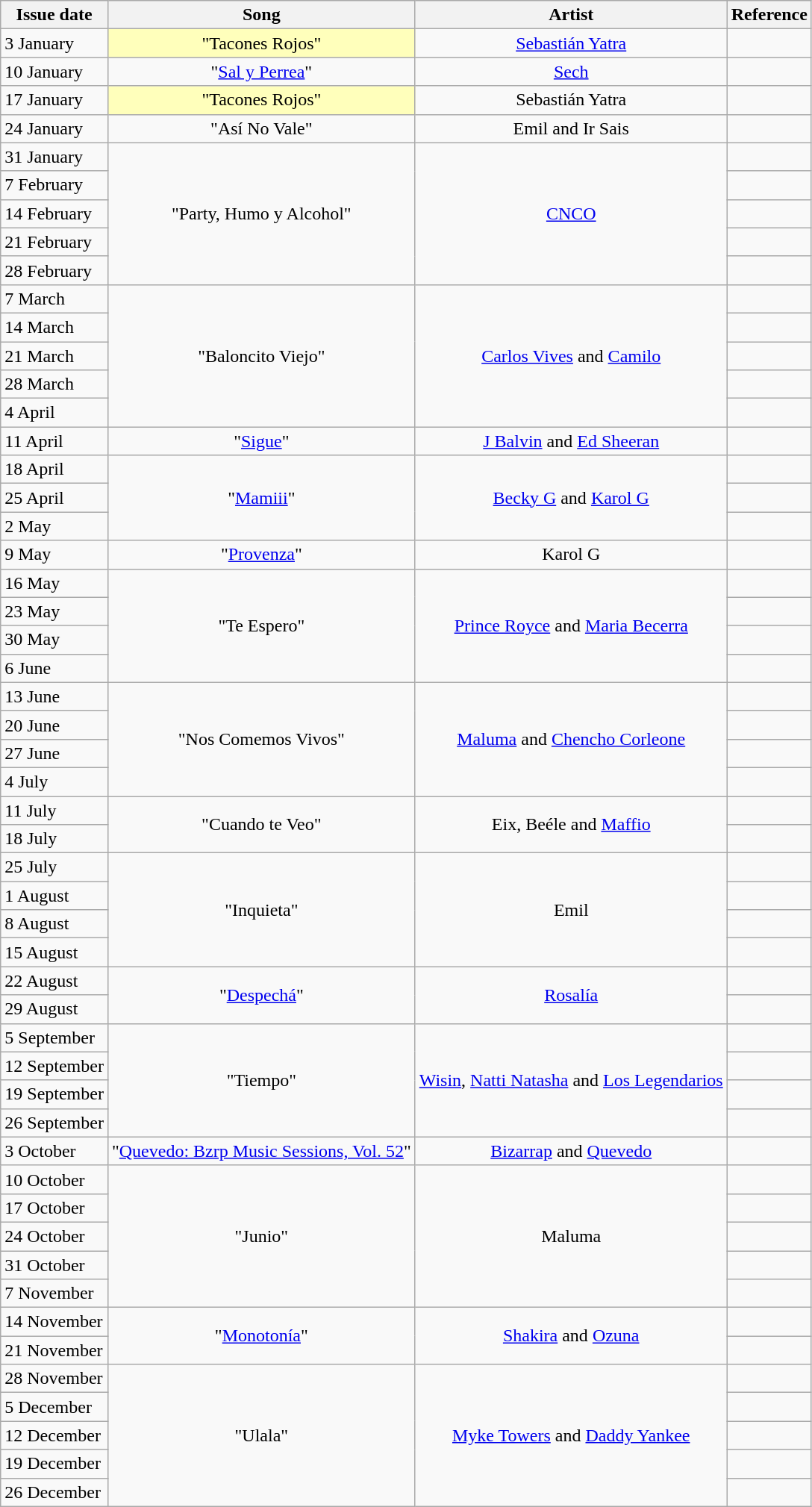<table class="wikitable">
<tr>
<th>Issue date</th>
<th>Song</th>
<th>Artist</th>
<th>Reference</th>
</tr>
<tr>
<td>3 January</td>
<td align="center" bgcolor=FFFFBB>"Tacones Rojos" </td>
<td align="center"><a href='#'>Sebastián Yatra</a></td>
<td align="center"></td>
</tr>
<tr>
<td>10 January</td>
<td align="center">"<a href='#'>Sal y Perrea</a>"</td>
<td align="center"><a href='#'>Sech</a></td>
<td align="center"></td>
</tr>
<tr>
<td>17 January</td>
<td align="center" bgcolor=FFFFBB>"Tacones Rojos" </td>
<td align="center">Sebastián Yatra</td>
<td align="center"></td>
</tr>
<tr>
<td>24 January</td>
<td align="center">"Así No Vale"</td>
<td align="center">Emil and Ir Sais</td>
<td align="center"></td>
</tr>
<tr>
<td>31 January</td>
<td align="center" rowspan="5">"Party, Humo y Alcohol"</td>
<td align="center" rowspan="5"><a href='#'>CNCO</a></td>
<td align="center"></td>
</tr>
<tr>
<td>7 February</td>
<td align="center"></td>
</tr>
<tr>
<td>14 February</td>
<td align="center"></td>
</tr>
<tr>
<td>21 February</td>
<td align="center"></td>
</tr>
<tr>
<td>28 February</td>
<td align="center"></td>
</tr>
<tr>
<td>7 March</td>
<td align="center" rowspan="5">"Baloncito Viejo"</td>
<td align="center" rowspan="5"><a href='#'>Carlos Vives</a> and <a href='#'>Camilo</a></td>
<td align="center"></td>
</tr>
<tr>
<td>14 March</td>
<td align="center"></td>
</tr>
<tr>
<td>21 March</td>
<td align="center"></td>
</tr>
<tr>
<td>28 March</td>
<td align="center"></td>
</tr>
<tr>
<td>4 April</td>
<td align="center"></td>
</tr>
<tr>
<td>11 April</td>
<td align="center">"<a href='#'>Sigue</a>"</td>
<td align="center"><a href='#'>J Balvin</a> and <a href='#'>Ed Sheeran</a></td>
<td align="center"></td>
</tr>
<tr>
<td>18 April</td>
<td align="center" rowspan="3">"<a href='#'>Mamiii</a>"</td>
<td align="center" rowspan="3"><a href='#'>Becky G</a> and <a href='#'>Karol G</a></td>
<td align="center"></td>
</tr>
<tr>
<td>25 April</td>
<td align="center"></td>
</tr>
<tr>
<td>2 May</td>
<td align="center"></td>
</tr>
<tr>
<td>9 May</td>
<td align="center">"<a href='#'>Provenza</a>"</td>
<td align="center">Karol G</td>
<td align="center"></td>
</tr>
<tr>
<td>16 May</td>
<td align="center" rowspan="4">"Te Espero"</td>
<td align="center" rowspan="4"><a href='#'>Prince Royce</a> and <a href='#'>Maria Becerra</a></td>
<td align="center"></td>
</tr>
<tr>
<td>23 May</td>
<td align="center"></td>
</tr>
<tr>
<td>30 May</td>
<td align="center"></td>
</tr>
<tr>
<td>6 June</td>
<td align="center"></td>
</tr>
<tr>
<td>13 June</td>
<td align="center" rowspan="4">"Nos Comemos Vivos"</td>
<td align="center" rowspan="4"><a href='#'>Maluma</a> and <a href='#'>Chencho Corleone</a></td>
<td align="center"></td>
</tr>
<tr>
<td>20 June</td>
<td align="center"></td>
</tr>
<tr>
<td>27 June</td>
<td align="center"></td>
</tr>
<tr>
<td>4 July</td>
<td align="center"></td>
</tr>
<tr>
<td>11 July</td>
<td align="center" rowspan="2">"Cuando te Veo"</td>
<td align="center" rowspan="2">Eix, Beéle and <a href='#'>Maffio</a></td>
<td align="center"></td>
</tr>
<tr>
<td>18 July</td>
<td align="center"></td>
</tr>
<tr>
<td>25 July</td>
<td align="center" rowspan="4">"Inquieta"</td>
<td align="center" rowspan="4">Emil</td>
<td align="center"></td>
</tr>
<tr>
<td>1 August</td>
<td align="center"></td>
</tr>
<tr>
<td>8 August</td>
<td align="center"></td>
</tr>
<tr>
<td>15 August</td>
<td align="center"></td>
</tr>
<tr>
<td>22 August</td>
<td align="center" rowspan="2">"<a href='#'>Despechá</a>"</td>
<td align="center" rowspan="2"><a href='#'>Rosalía</a></td>
<td align="center"></td>
</tr>
<tr>
<td>29 August</td>
<td align="center"></td>
</tr>
<tr>
<td>5 September</td>
<td align="center" rowspan="4">"Tiempo"</td>
<td align="center" rowspan="4"><a href='#'>Wisin</a>, <a href='#'>Natti Natasha</a> and <a href='#'>Los Legendarios</a></td>
<td align="center"></td>
</tr>
<tr>
<td>12 September</td>
<td align="center"></td>
</tr>
<tr>
<td>19 September</td>
<td align="center"></td>
</tr>
<tr>
<td>26 September</td>
<td align="center"></td>
</tr>
<tr>
<td>3 October</td>
<td align="center">"<a href='#'>Quevedo: Bzrp Music Sessions, Vol. 52</a>"</td>
<td align="center"><a href='#'>Bizarrap</a> and <a href='#'>Quevedo</a></td>
<td align="center"></td>
</tr>
<tr>
<td>10 October</td>
<td align="center" rowspan="5">"Junio"</td>
<td align="center" rowspan="5">Maluma</td>
<td align="center"></td>
</tr>
<tr>
<td>17 October</td>
<td align="center"></td>
</tr>
<tr>
<td>24 October</td>
<td align="center"></td>
</tr>
<tr>
<td>31 October</td>
<td align="center"></td>
</tr>
<tr>
<td>7 November</td>
<td align="center"></td>
</tr>
<tr>
<td>14 November</td>
<td align="center" rowspan="2">"<a href='#'>Monotonía</a>"</td>
<td align="center" rowspan="2"><a href='#'>Shakira</a> and <a href='#'>Ozuna</a></td>
<td align="center"></td>
</tr>
<tr>
<td>21 November</td>
<td align="center"></td>
</tr>
<tr>
<td>28 November</td>
<td align="center" rowspan="5">"Ulala"</td>
<td align="center" rowspan="5"><a href='#'>Myke Towers</a> and <a href='#'>Daddy Yankee</a></td>
<td align="center"></td>
</tr>
<tr>
<td>5 December</td>
<td align="center"></td>
</tr>
<tr>
<td>12 December</td>
<td align="center"></td>
</tr>
<tr>
<td>19 December</td>
<td align="center"></td>
</tr>
<tr>
<td>26 December</td>
<td align="center"></td>
</tr>
</table>
